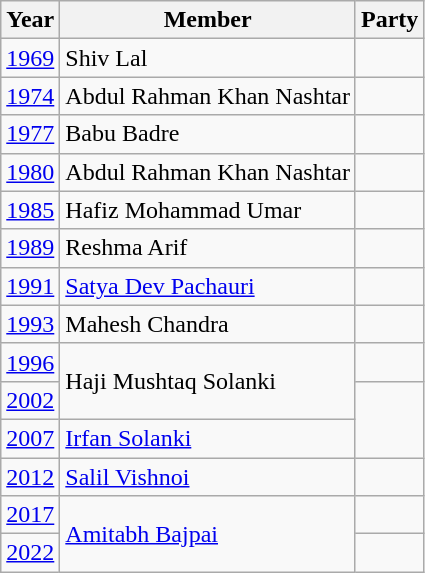<table class="wikitable">
<tr>
<th>Year</th>
<th>Member</th>
<th colspan="2">Party</th>
</tr>
<tr>
<td><a href='#'>1969</a></td>
<td>Shiv Lal</td>
<td></td>
</tr>
<tr>
<td><a href='#'>1974</a></td>
<td>Abdul Rahman Khan Nashtar</td>
</tr>
<tr>
<td><a href='#'>1977</a></td>
<td>Babu Badre</td>
<td></td>
</tr>
<tr>
<td><a href='#'>1980</a></td>
<td>Abdul Rahman Khan Nashtar</td>
<td></td>
</tr>
<tr>
<td><a href='#'>1985</a></td>
<td>Hafiz Mohammad Umar</td>
<td></td>
</tr>
<tr>
<td><a href='#'>1989</a></td>
<td>Reshma Arif</td>
<td></td>
</tr>
<tr>
<td><a href='#'>1991</a></td>
<td><a href='#'>Satya Dev Pachauri</a></td>
<td></td>
</tr>
<tr>
<td><a href='#'>1993</a></td>
<td>Mahesh Chandra</td>
<td></td>
</tr>
<tr>
<td><a href='#'>1996</a></td>
<td rowspan="2">Haji Mushtaq Solanki</td>
<td></td>
</tr>
<tr>
<td><a href='#'>2002</a></td>
</tr>
<tr>
<td><a href='#'>2007</a></td>
<td><a href='#'>Irfan Solanki</a></td>
</tr>
<tr>
<td><a href='#'>2012</a></td>
<td><a href='#'>Salil Vishnoi</a></td>
<td></td>
</tr>
<tr>
<td><a href='#'>2017</a></td>
<td rowspan="2"><a href='#'>Amitabh Bajpai</a></td>
<td></td>
</tr>
<tr>
<td><a href='#'>2022</a></td>
</tr>
</table>
